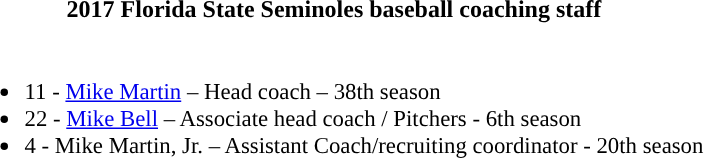<table class="toccolours">
<tr>
<th colspan=9>2017 Florida State Seminoles baseball coaching staff</th>
</tr>
<tr>
<td style="text-align: left;font-size: 95%;" valign="top"><br><ul><li>11 - <a href='#'>Mike Martin</a> – Head coach – 38th season</li><li>22 - <a href='#'>Mike Bell</a> – Associate head coach / Pitchers - 6th season</li><li>4 - Mike Martin, Jr. – Assistant Coach/recruiting coordinator - 20th season</li></ul></td>
</tr>
</table>
